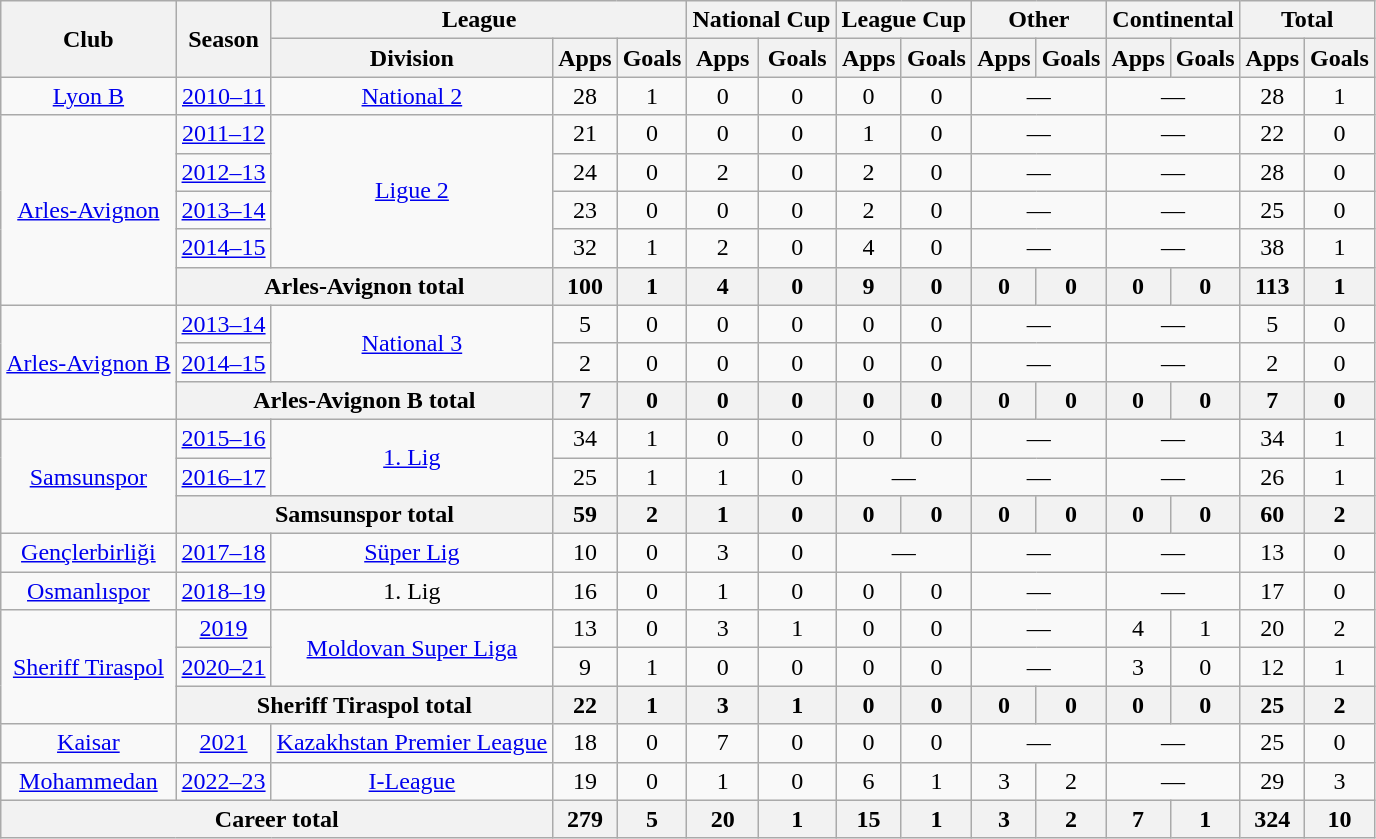<table class="wikitable" style="text-align:center">
<tr>
<th rowspan="2">Club</th>
<th rowspan="2">Season</th>
<th colspan="3">League</th>
<th colspan="2">National Cup</th>
<th colspan="2">League Cup</th>
<th colspan="2">Other</th>
<th colspan="2">Continental</th>
<th colspan="2">Total</th>
</tr>
<tr>
<th>Division</th>
<th>Apps</th>
<th>Goals</th>
<th>Apps</th>
<th>Goals</th>
<th>Apps</th>
<th>Goals</th>
<th>Apps</th>
<th>Goals</th>
<th>Apps</th>
<th>Goals</th>
<th>Apps</th>
<th>Goals</th>
</tr>
<tr>
<td rowspan="1"><a href='#'>Lyon B</a></td>
<td><a href='#'>2010–11</a></td>
<td rowspan="1"><a href='#'>National 2</a></td>
<td>28</td>
<td>1</td>
<td>0</td>
<td>0</td>
<td>0</td>
<td>0</td>
<td colspan="2">—</td>
<td colspan="2">—</td>
<td>28</td>
<td>1</td>
</tr>
<tr>
<td rowspan="5"><a href='#'>Arles-Avignon</a></td>
<td><a href='#'>2011–12</a></td>
<td rowspan="4"><a href='#'>Ligue 2</a></td>
<td>21</td>
<td>0</td>
<td>0</td>
<td>0</td>
<td>1</td>
<td>0</td>
<td colspan="2">—</td>
<td colspan="2">—</td>
<td>22</td>
<td>0</td>
</tr>
<tr>
<td><a href='#'>2012–13</a></td>
<td>24</td>
<td>0</td>
<td>2</td>
<td>0</td>
<td>2</td>
<td>0</td>
<td colspan="2">—</td>
<td colspan="2">—</td>
<td>28</td>
<td>0</td>
</tr>
<tr>
<td><a href='#'>2013–14</a></td>
<td>23</td>
<td>0</td>
<td>0</td>
<td>0</td>
<td>2</td>
<td>0</td>
<td colspan="2">—</td>
<td colspan="2">—</td>
<td>25</td>
<td>0</td>
</tr>
<tr>
<td><a href='#'>2014–15</a></td>
<td>32</td>
<td>1</td>
<td>2</td>
<td>0</td>
<td>4</td>
<td>0</td>
<td colspan="2">—</td>
<td colspan="2">—</td>
<td>38</td>
<td>1</td>
</tr>
<tr>
<th colspan="2">Arles-Avignon total</th>
<th>100</th>
<th>1</th>
<th>4</th>
<th>0</th>
<th>9</th>
<th>0</th>
<th>0</th>
<th>0</th>
<th>0</th>
<th>0</th>
<th>113</th>
<th>1</th>
</tr>
<tr>
<td rowspan="3"><a href='#'>Arles-Avignon B</a></td>
<td><a href='#'>2013–14</a></td>
<td rowspan="2"><a href='#'>National 3</a></td>
<td>5</td>
<td>0</td>
<td>0</td>
<td>0</td>
<td>0</td>
<td>0</td>
<td colspan="2">—</td>
<td colspan="2">—</td>
<td>5</td>
<td>0</td>
</tr>
<tr>
<td><a href='#'>2014–15</a></td>
<td>2</td>
<td>0</td>
<td>0</td>
<td>0</td>
<td>0</td>
<td>0</td>
<td colspan="2">—</td>
<td colspan="2">—</td>
<td>2</td>
<td>0</td>
</tr>
<tr>
<th colspan="2">Arles-Avignon B total</th>
<th>7</th>
<th>0</th>
<th>0</th>
<th>0</th>
<th>0</th>
<th>0</th>
<th>0</th>
<th>0</th>
<th>0</th>
<th>0</th>
<th>7</th>
<th>0</th>
</tr>
<tr>
<td rowspan="3"><a href='#'>Samsunspor</a></td>
<td><a href='#'>2015–16</a></td>
<td rowspan="2"><a href='#'>1. Lig</a></td>
<td>34</td>
<td>1</td>
<td>0</td>
<td>0</td>
<td>0</td>
<td>0</td>
<td colspan="2">—</td>
<td colspan="2">—</td>
<td>34</td>
<td>1</td>
</tr>
<tr>
<td><a href='#'>2016–17</a></td>
<td>25</td>
<td>1</td>
<td>1</td>
<td>0</td>
<td colspan="2">—</td>
<td colspan="2">—</td>
<td colspan="2">—</td>
<td>26</td>
<td>1</td>
</tr>
<tr>
<th colspan="2">Samsunspor total</th>
<th>59</th>
<th>2</th>
<th>1</th>
<th>0</th>
<th>0</th>
<th>0</th>
<th>0</th>
<th>0</th>
<th>0</th>
<th>0</th>
<th>60</th>
<th>2</th>
</tr>
<tr>
<td rowspan="1"><a href='#'>Gençlerbirliği</a></td>
<td><a href='#'>2017–18</a></td>
<td rowspan="1"><a href='#'>Süper Lig</a></td>
<td>10</td>
<td>0</td>
<td>3</td>
<td>0</td>
<td colspan="2">—</td>
<td colspan="2">—</td>
<td colspan="2">—</td>
<td>13</td>
<td>0</td>
</tr>
<tr>
<td rowspan="1"><a href='#'>Osmanlıspor</a></td>
<td><a href='#'>2018–19</a></td>
<td rowspan="1">1. Lig</td>
<td>16</td>
<td>0</td>
<td>1</td>
<td>0</td>
<td>0</td>
<td>0</td>
<td colspan="2">—</td>
<td colspan="2">—</td>
<td>17</td>
<td>0</td>
</tr>
<tr>
<td rowspan="3"><a href='#'>Sheriff Tiraspol</a></td>
<td><a href='#'>2019</a></td>
<td rowspan="2"><a href='#'>Moldovan Super Liga</a></td>
<td>13</td>
<td>0</td>
<td>3</td>
<td>1</td>
<td>0</td>
<td>0</td>
<td colspan="2">—</td>
<td>4</td>
<td>1</td>
<td>20</td>
<td>2</td>
</tr>
<tr>
<td><a href='#'>2020–21</a></td>
<td>9</td>
<td>1</td>
<td>0</td>
<td>0</td>
<td>0</td>
<td>0</td>
<td colspan="2">—</td>
<td>3</td>
<td>0</td>
<td>12</td>
<td>1</td>
</tr>
<tr>
<th colspan="2">Sheriff Tiraspol total</th>
<th>22</th>
<th>1</th>
<th>3</th>
<th>1</th>
<th>0</th>
<th>0</th>
<th>0</th>
<th>0</th>
<th>0</th>
<th>0</th>
<th>25</th>
<th>2</th>
</tr>
<tr>
<td rowspan="1"><a href='#'>Kaisar</a></td>
<td><a href='#'>2021</a></td>
<td rowspan="1"><a href='#'>Kazakhstan Premier League</a></td>
<td>18</td>
<td>0</td>
<td>7</td>
<td>0</td>
<td>0</td>
<td>0</td>
<td colspan="2">—</td>
<td colspan="2">—</td>
<td>25</td>
<td>0</td>
</tr>
<tr>
<td rowspan="1"><a href='#'>Mohammedan</a></td>
<td><a href='#'>2022–23</a></td>
<td rowspan="1"><a href='#'>I-League</a></td>
<td>19</td>
<td>0</td>
<td>1</td>
<td>0</td>
<td>6</td>
<td>1</td>
<td>3</td>
<td>2</td>
<td colspan="2">—</td>
<td>29</td>
<td>3</td>
</tr>
<tr>
<th colspan="3">Career total</th>
<th>279</th>
<th>5</th>
<th>20</th>
<th>1</th>
<th>15</th>
<th>1</th>
<th>3</th>
<th>2</th>
<th>7</th>
<th>1</th>
<th>324</th>
<th>10</th>
</tr>
</table>
